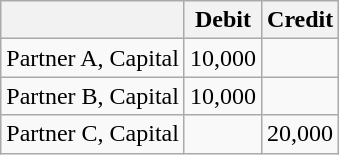<table class="wikitable">
<tr>
<th></th>
<th>Debit</th>
<th>Credit</th>
</tr>
<tr>
<td>Partner A, Capital</td>
<td>10,000</td>
<td></td>
</tr>
<tr>
<td>Partner B, Capital</td>
<td>10,000</td>
<td></td>
</tr>
<tr>
<td>Partner C, Capital</td>
<td></td>
<td>20,000</td>
</tr>
</table>
